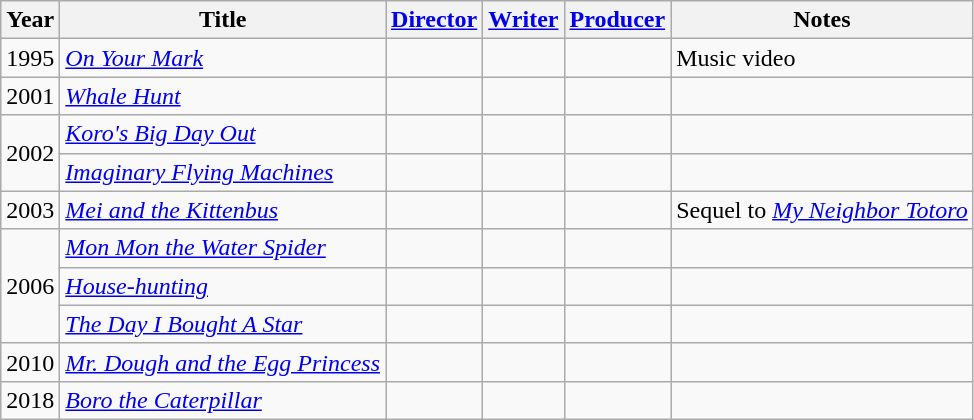<table class="wikitable sortable">
<tr>
<th>Year</th>
<th>Title</th>
<th><a href='#'>Director</a></th>
<th><a href='#'>Writer</a></th>
<th><a href='#'>Producer</a></th>
<th class=unsortable>Notes</th>
</tr>
<tr>
<td>1995</td>
<td><em><a href='#'>On Your Mark</a></em></td>
<td></td>
<td></td>
<td></td>
<td>Music video</td>
</tr>
<tr>
<td>2001</td>
<td><em><a href='#'>Whale Hunt</a></em></td>
<td></td>
<td></td>
<td></td>
<td></td>
</tr>
<tr>
<td rowspan=2>2002</td>
<td><em><a href='#'>Koro's Big Day Out</a></em></td>
<td></td>
<td></td>
<td></td>
<td></td>
</tr>
<tr>
<td><em><a href='#'>Imaginary Flying Machines</a></em></td>
<td></td>
<td></td>
<td></td>
<td></td>
</tr>
<tr>
<td>2003</td>
<td><em><a href='#'>Mei and the Kittenbus</a></em></td>
<td></td>
<td></td>
<td></td>
<td>Sequel to <em><a href='#'>My Neighbor Totoro</a></em></td>
</tr>
<tr>
<td rowspan=3>2006</td>
<td><em><a href='#'>Mon Mon the Water Spider</a></em></td>
<td></td>
<td></td>
<td></td>
<td></td>
</tr>
<tr>
<td><em><a href='#'>House-hunting</a></em></td>
<td></td>
<td></td>
<td></td>
<td></td>
</tr>
<tr>
<td><em><a href='#'>The Day I Bought A Star</a></em></td>
<td></td>
<td></td>
<td></td>
<td></td>
</tr>
<tr>
<td>2010</td>
<td><em><a href='#'>Mr. Dough and the Egg Princess</a></em></td>
<td></td>
<td></td>
<td></td>
<td></td>
</tr>
<tr>
<td>2018</td>
<td><em><a href='#'>Boro the Caterpillar</a></em></td>
<td></td>
<td></td>
<td></td>
<td></td>
</tr>
</table>
